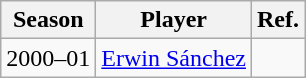<table class="wikitable" style="text-align:center">
<tr>
<th>Season</th>
<th>Player</th>
<th>Ref.</th>
</tr>
<tr>
<td>2000–01</td>
<td> <a href='#'>Erwin Sánchez</a></td>
<td></td>
</tr>
</table>
